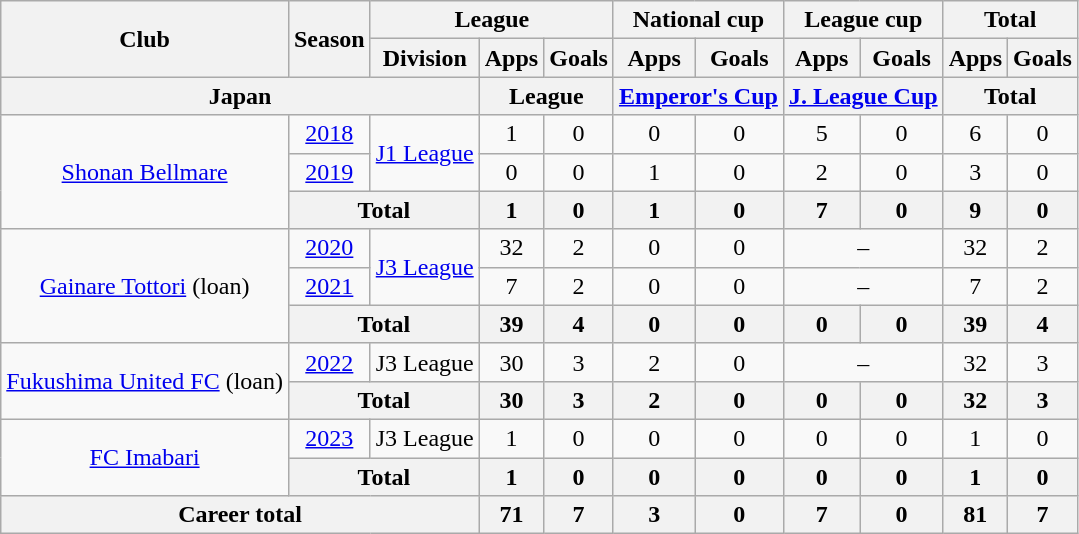<table class="wikitable" style="text-align:center">
<tr>
<th rowspan=2>Club</th>
<th rowspan=2>Season</th>
<th colspan=3>League</th>
<th colspan=2>National cup</th>
<th colspan=2>League cup</th>
<th colspan=2>Total</th>
</tr>
<tr>
<th>Division</th>
<th>Apps</th>
<th>Goals</th>
<th>Apps</th>
<th>Goals</th>
<th>Apps</th>
<th>Goals</th>
<th>Apps</th>
<th>Goals</th>
</tr>
<tr>
<th colspan=3>Japan</th>
<th colspan=2>League</th>
<th colspan=2><a href='#'>Emperor's Cup</a></th>
<th colspan=2><a href='#'>J. League Cup</a></th>
<th colspan=2>Total</th>
</tr>
<tr>
<td rowspan="3"><a href='#'>Shonan Bellmare</a></td>
<td><a href='#'>2018</a></td>
<td rowspan="2"><a href='#'>J1 League</a></td>
<td>1</td>
<td>0</td>
<td>0</td>
<td>0</td>
<td>5</td>
<td>0</td>
<td>6</td>
<td>0</td>
</tr>
<tr>
<td><a href='#'>2019</a></td>
<td>0</td>
<td>0</td>
<td>1</td>
<td>0</td>
<td>2</td>
<td>0</td>
<td>3</td>
<td>0</td>
</tr>
<tr>
<th colspan="2">Total</th>
<th>1</th>
<th>0</th>
<th>1</th>
<th>0</th>
<th>7</th>
<th>0</th>
<th>9</th>
<th>0</th>
</tr>
<tr>
<td rowspan="3"><a href='#'>Gainare Tottori</a> (loan)</td>
<td><a href='#'>2020</a></td>
<td rowspan="2"><a href='#'>J3 League</a></td>
<td>32</td>
<td>2</td>
<td>0</td>
<td>0</td>
<td colspan="2">–</td>
<td>32</td>
<td>2</td>
</tr>
<tr>
<td><a href='#'>2021</a></td>
<td>7</td>
<td>2</td>
<td>0</td>
<td>0</td>
<td colspan="2">–</td>
<td>7</td>
<td>2</td>
</tr>
<tr>
<th colspan="2">Total</th>
<th>39</th>
<th>4</th>
<th>0</th>
<th>0</th>
<th>0</th>
<th>0</th>
<th>39</th>
<th>4</th>
</tr>
<tr>
<td rowspan="2"><a href='#'>Fukushima United FC</a> (loan)</td>
<td><a href='#'>2022</a></td>
<td>J3 League</td>
<td>30</td>
<td>3</td>
<td>2</td>
<td>0</td>
<td colspan="2">–</td>
<td>32</td>
<td>3</td>
</tr>
<tr>
<th colspan="2">Total</th>
<th>30</th>
<th>3</th>
<th>2</th>
<th>0</th>
<th>0</th>
<th>0</th>
<th>32</th>
<th>3</th>
</tr>
<tr>
<td rowspan="2"><a href='#'>FC Imabari</a></td>
<td><a href='#'>2023</a></td>
<td>J3 League</td>
<td>1</td>
<td>0</td>
<td>0</td>
<td>0</td>
<td>0</td>
<td>0</td>
<td>1</td>
<td>0</td>
</tr>
<tr>
<th colspan="2">Total</th>
<th>1</th>
<th>0</th>
<th>0</th>
<th>0</th>
<th>0</th>
<th>0</th>
<th>1</th>
<th>0</th>
</tr>
<tr>
<th colspan=3>Career total</th>
<th>71</th>
<th>7</th>
<th>3</th>
<th>0</th>
<th>7</th>
<th>0</th>
<th>81</th>
<th>7</th>
</tr>
</table>
